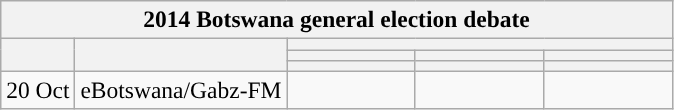<table class="wikitable" style="font-size:98%; text-align:center;">
<tr>
<th colspan="5">2014 Botswana general election debate</th>
</tr>
<tr>
<th style="white-space:nowrap;" rowspan="3"></th>
<th rowspan="3"></th>
<th colspan="3" scope="col">    </th>
</tr>
<tr>
<th scope="col" style="width:5em;"></th>
<th scope="col" style="width:5em;"></th>
<th scope="col" style="width:5em;"></th>
</tr>
<tr>
<th style="background:"></th>
<th style="background:"></th>
<th style="background:"></th>
</tr>
<tr>
<td style="white-space:nowrap; text-align:left;">20 Oct</td>
<td style="white-space:nowrap; text-align:left;">eBotswana/Gabz-FM</td>
<td></td>
<td></td>
<td></td>
</tr>
</table>
